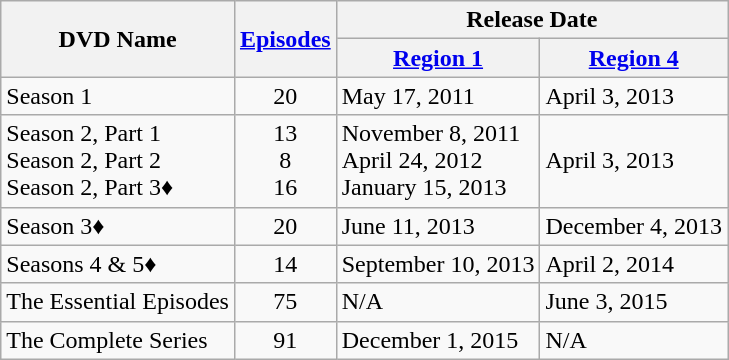<table class="wikitable">
<tr>
<th rowspan="2">DVD Name</th>
<th rowspan="2"><a href='#'>Episodes</a></th>
<th colspan="2">Release Date</th>
</tr>
<tr>
<th><a href='#'>Region 1</a></th>
<th><a href='#'>Region 4</a></th>
</tr>
<tr>
<td>Season 1</td>
<td style="text-align:center;">20</td>
<td>May 17, 2011</td>
<td>April 3, 2013</td>
</tr>
<tr>
<td>Season 2, Part 1<br>Season 2, Part 2<br>Season 2, Part 3♦</td>
<td style="text-align:center;">13<br>8<br>16</td>
<td>November 8, 2011<br>April 24, 2012<br>January 15, 2013</td>
<td>April 3, 2013 </td>
</tr>
<tr>
<td>Season 3♦</td>
<td style="text-align:center;">20</td>
<td>June 11, 2013</td>
<td>December 4, 2013</td>
</tr>
<tr>
<td>Seasons 4 & 5♦</td>
<td style="text-align:center;">14</td>
<td>September 10, 2013</td>
<td>April 2, 2014</td>
</tr>
<tr>
<td>The Essential Episodes</td>
<td style="text-align:center;">75</td>
<td>N/A</td>
<td>June 3, 2015</td>
</tr>
<tr>
<td>The Complete Series</td>
<td style="text-align:center;">91</td>
<td>December 1, 2015</td>
<td>N/A</td>
</tr>
</table>
